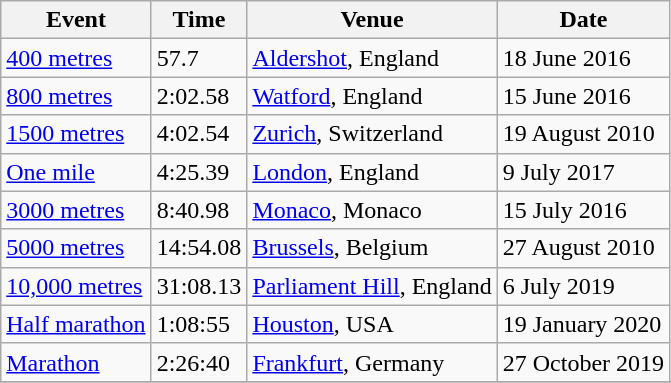<table class="wikitable">
<tr>
<th>Event</th>
<th>Time</th>
<th>Venue</th>
<th>Date</th>
</tr>
<tr>
<td><a href='#'>400 metres</a></td>
<td>57.7</td>
<td><a href='#'>Aldershot</a>, England</td>
<td>18 June 2016</td>
</tr>
<tr>
<td><a href='#'>800 metres</a></td>
<td>2:02.58</td>
<td><a href='#'>Watford</a>, England</td>
<td>15 June 2016</td>
</tr>
<tr>
<td><a href='#'>1500 metres</a></td>
<td>4:02.54</td>
<td><a href='#'>Zurich</a>, Switzerland</td>
<td>19 August 2010</td>
</tr>
<tr>
<td><a href='#'>One mile</a></td>
<td>4:25.39</td>
<td><a href='#'>London</a>, England</td>
<td>9 July 2017</td>
</tr>
<tr>
<td><a href='#'>3000 metres</a></td>
<td>8:40.98</td>
<td><a href='#'>Monaco</a>, Monaco</td>
<td>15 July 2016</td>
</tr>
<tr>
<td><a href='#'>5000 metres</a></td>
<td>14:54.08</td>
<td><a href='#'>Brussels</a>, Belgium</td>
<td>27 August 2010</td>
</tr>
<tr>
<td><a href='#'>10,000 metres</a></td>
<td>31:08.13</td>
<td><a href='#'>Parliament Hill</a>, England</td>
<td>6 July 2019</td>
</tr>
<tr>
<td><a href='#'>Half marathon</a></td>
<td>1:08:55</td>
<td><a href='#'>Houston</a>, USA</td>
<td>19 January 2020</td>
</tr>
<tr>
<td><a href='#'>Marathon</a></td>
<td>2:26:40</td>
<td><a href='#'>Frankfurt</a>, Germany</td>
<td>27 October 2019</td>
</tr>
<tr>
</tr>
</table>
